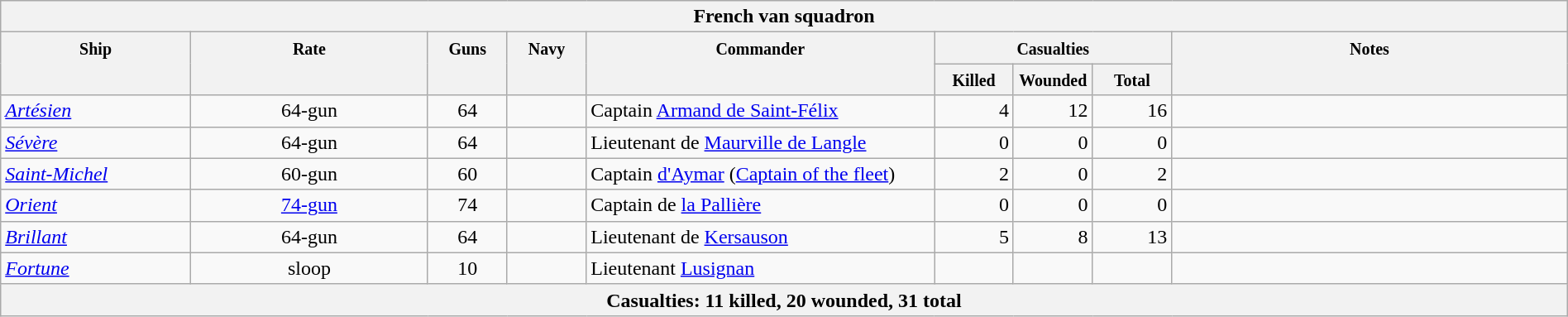<table class="wikitable" border="1" style="width:100%;">
<tr style="vertical-align:top;">
<th colspan="11" bgcolor="white">French van squadron </th>
</tr>
<tr valign="top"|- style="vertical-align:top;">
<th width=12%; align= center rowspan=2><small> Ship </small></th>
<th width=15%; align= center rowspan=2><small> Rate </small></th>
<th width=5%; align= center rowspan=2><small> Guns </small></th>
<th width=5%; align= center rowspan=2><small> Navy </small></th>
<th width=22%; align= center rowspan=2><small> Commander </small></th>
<th width=15%; align= center colspan=3><small>Casualties</small></th>
<th width=25%; align= center rowspan=2><small>Notes</small></th>
</tr>
<tr style="vertical-align:top;">
<th width=5%; align= center><small> Killed </small></th>
<th width=5%; align= center><small> Wounded </small></th>
<th width=5%; align= center><small> Total</small></th>
</tr>
<tr style="vertical-align:top;">
<td align= left><em><a href='#'>Artésien</a></em></td>
<td align= center>64-gun</td>
<td align= center>64</td>
<td align= center></td>
<td align= left>Captain <a href='#'>Armand de Saint-Félix</a></td>
<td align= right>4</td>
<td align= right>12</td>
<td align= right>16</td>
<td align= left></td>
</tr>
<tr style="vertical-align:top;">
<td align= left><a href='#'><em>Sévère</em></a></td>
<td align= center>64-gun</td>
<td align= center>64</td>
<td align= center></td>
<td align= left>Lieutenant de <a href='#'>Maurville de Langle</a></td>
<td align= right>0</td>
<td align= right>0</td>
<td align= right>0</td>
<td align= left></td>
</tr>
<tr style="vertical-align:top;">
<td align= left><em><a href='#'>Saint-Michel</a></em></td>
<td align= center>60-gun</td>
<td align= center>60</td>
<td align= center></td>
<td align= left>Captain <a href='#'>d'Aymar</a> (<a href='#'>Captain of the fleet</a>)</td>
<td align= right>2</td>
<td align= right>0</td>
<td align= right>2</td>
<td align= left></td>
</tr>
<tr style="vertical-align:top;">
<td align= left><em><a href='#'>Orient</a></em></td>
<td align= center><a href='#'>74-gun</a></td>
<td align= center>74</td>
<td align= center></td>
<td align= left>Captain de <a href='#'>la Pallière</a></td>
<td align= right>0</td>
<td align= right>0</td>
<td align= right>0</td>
<td align= left></td>
</tr>
<tr style="vertical-align:top;">
<td align= left><em><a href='#'>Brillant</a></em></td>
<td align= center>64-gun</td>
<td align= center>64</td>
<td align= center></td>
<td align= left>Lieutenant de <a href='#'>Kersauson</a></td>
<td align= right>5</td>
<td align= right>8</td>
<td align= right>13</td>
<td align= left></td>
</tr>
<tr style="vertical-align:top;">
<td align= left><em><a href='#'>Fortune</a></em></td>
<td align= center>sloop</td>
<td align= center>10</td>
<td align= center></td>
<td align= left>Lieutenant <a href='#'>Lusignan</a></td>
<td align= right></td>
<td align= right></td>
<td align= right></td>
<td align= left></td>
</tr>
<tr style="vertical-align:top;">
<th colspan="11" bgcolor="white">Casualties: 11 killed, 20 wounded, 31 total </th>
</tr>
</table>
